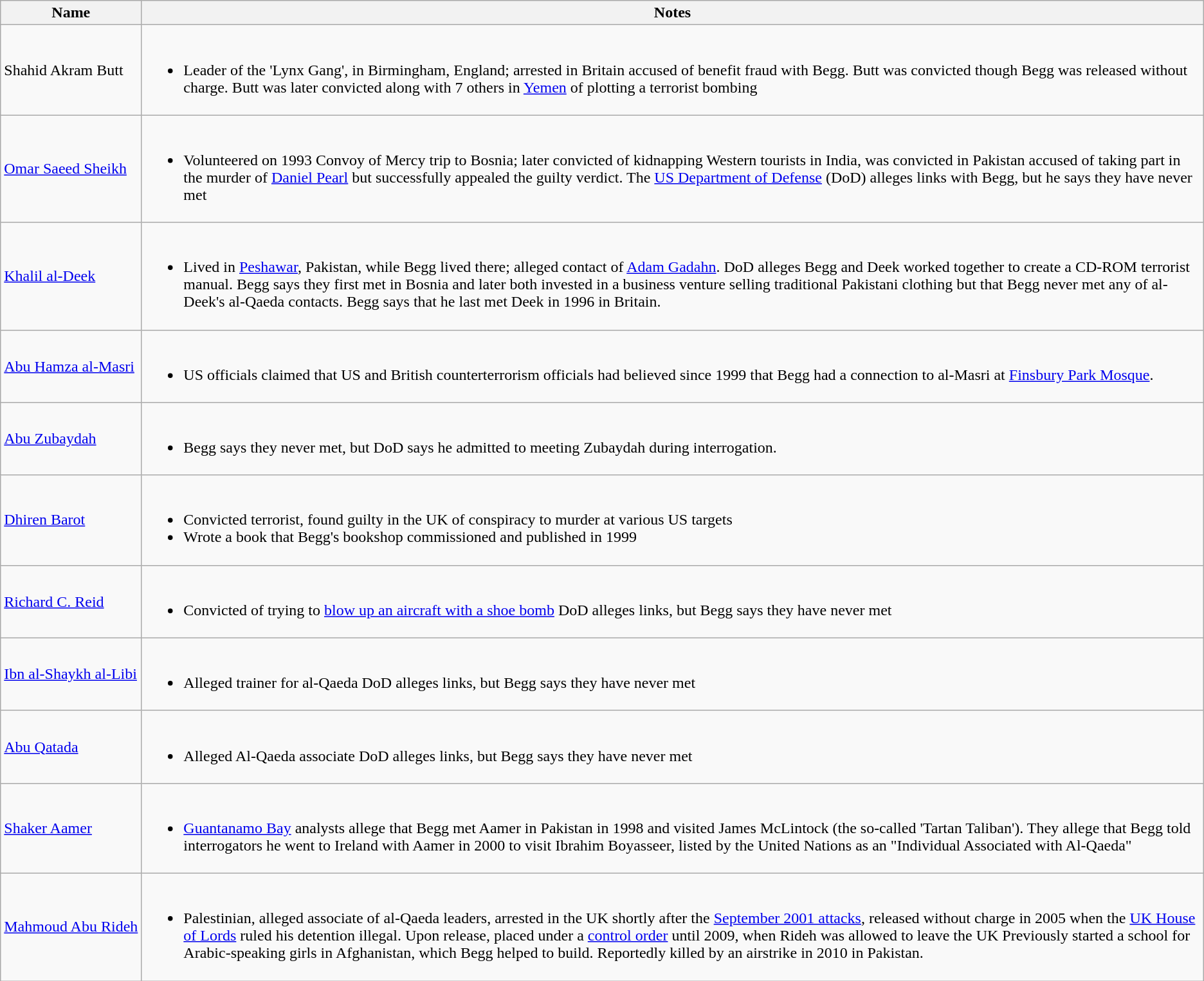<table class="wikitable">
<tr>
<th>Name</th>
<th>Notes</th>
</tr>
<tr>
<td>Shahid Akram Butt</td>
<td><br><ul><li>Leader of the 'Lynx Gang', in Birmingham, England; arrested in Britain accused of benefit fraud with Begg. Butt was convicted though Begg was released without charge. Butt was later convicted along with 7 others in <a href='#'>Yemen</a> of plotting a terrorist bombing</li></ul></td>
</tr>
<tr>
<td><a href='#'>Omar Saeed Sheikh</a></td>
<td><br><ul><li>Volunteered on 1993 Convoy of Mercy trip to Bosnia; later convicted of kidnapping Western tourists in India, was convicted in Pakistan accused of taking part in the murder of <a href='#'>Daniel Pearl</a> but successfully appealed the guilty verdict. The <a href='#'>US Department of Defense</a> (DoD) alleges links with Begg, but he says they have never met</li></ul></td>
</tr>
<tr>
<td><a href='#'>Khalil al-Deek</a></td>
<td><br><ul><li>Lived in <a href='#'>Peshawar</a>, Pakistan, while Begg lived there; alleged contact of <a href='#'>Adam Gadahn</a>. DoD alleges Begg and Deek worked together to create a CD-ROM terrorist manual. Begg says they first met in Bosnia and later both invested in a business venture selling traditional Pakistani clothing but that Begg never met any of al-Deek's al-Qaeda contacts. Begg says that he last met Deek in 1996 in Britain.</li></ul></td>
</tr>
<tr>
<td><a href='#'>Abu Hamza al-Masri</a></td>
<td><br><ul><li>US officials claimed that US and British counterterrorism officials had believed since 1999 that Begg had a connection to al-Masri at <a href='#'>Finsbury Park Mosque</a>.</li></ul></td>
</tr>
<tr>
<td><a href='#'>Abu Zubaydah</a></td>
<td><br><ul><li>Begg says they never met, but DoD says he admitted to meeting Zubaydah during interrogation.</li></ul></td>
</tr>
<tr>
<td><a href='#'>Dhiren Barot</a></td>
<td><br><ul><li>Convicted terrorist, found guilty in the UK of conspiracy to murder at various US targets</li><li>Wrote a book that Begg's bookshop commissioned and published in 1999</li></ul></td>
</tr>
<tr>
<td><a href='#'>Richard C. Reid</a></td>
<td><br><ul><li>Convicted of trying to <a href='#'>blow up an aircraft with a shoe bomb</a> DoD alleges links, but Begg says they have never met</li></ul></td>
</tr>
<tr>
<td><a href='#'>Ibn al-Shaykh al-Libi</a></td>
<td><br><ul><li>Alleged trainer for al-Qaeda DoD alleges links, but Begg says they have never met</li></ul></td>
</tr>
<tr>
<td><a href='#'>Abu Qatada</a></td>
<td><br><ul><li>Alleged Al-Qaeda associate DoD alleges links, but Begg says they have never met</li></ul></td>
</tr>
<tr>
<td><a href='#'>Shaker Aamer</a></td>
<td><br><ul><li><a href='#'>Guantanamo Bay</a> analysts allege that Begg met Aamer in Pakistan in 1998 and visited James McLintock (the so-called 'Tartan Taliban'). They allege that Begg told interrogators he went to Ireland with Aamer in 2000 to visit Ibrahim Boyasseer, listed by the United Nations as an "Individual Associated with Al-Qaeda"</li></ul></td>
</tr>
<tr>
<td style="white-space:nowrap;"><a href='#'>Mahmoud Abu Rideh</a></td>
<td><br><ul><li>Palestinian, alleged associate of al-Qaeda leaders, arrested in the UK shortly after the <a href='#'>September 2001 attacks</a>, released without charge in 2005 when the <a href='#'>UK House of Lords</a> ruled his detention illegal. Upon release, placed under a <a href='#'>control order</a> until 2009, when Rideh was allowed to leave the UK Previously started a school for Arabic-speaking girls in Afghanistan, which Begg helped to build.  Reportedly killed by an airstrike in 2010 in Pakistan.</li></ul></td>
</tr>
</table>
